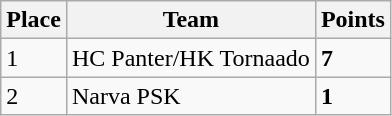<table class="wikitable">
<tr>
<th>Place</th>
<th>Team</th>
<th>Points</th>
</tr>
<tr>
<td>1</td>
<td>HC Panter/HK Tornaado</td>
<td><strong>7</strong></td>
</tr>
<tr>
<td>2</td>
<td>Narva PSK</td>
<td><strong>1</strong></td>
</tr>
</table>
